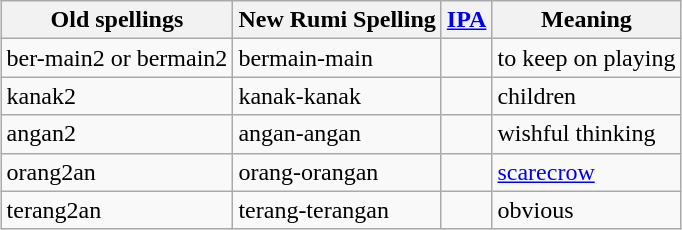<table class="wikitable" style="margin: 1em auto 1em auto;">
<tr>
<th>Old spellings</th>
<th>New Rumi Spelling</th>
<th><a href='#'>IPA</a></th>
<th>Meaning</th>
</tr>
<tr>
<td>ber-main2 or bermain2</td>
<td>bermain-main</td>
<td></td>
<td>to keep on playing</td>
</tr>
<tr>
<td>kanak2</td>
<td>kanak-kanak</td>
<td></td>
<td>children</td>
</tr>
<tr>
<td>angan2</td>
<td>angan-angan</td>
<td></td>
<td>wishful thinking</td>
</tr>
<tr>
<td>orang2an</td>
<td>orang-orangan</td>
<td></td>
<td><a href='#'>scarecrow</a></td>
</tr>
<tr>
<td>terang2an</td>
<td>terang-terangan</td>
<td></td>
<td>obvious</td>
</tr>
</table>
